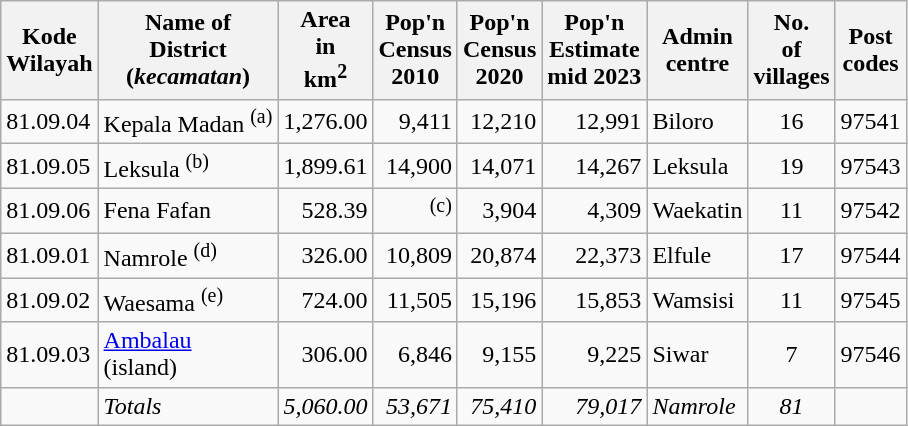<table class="sortable wikitable">
<tr>
<th>Kode <br>Wilayah</th>
<th>Name of <br>District <br> (<em>kecamatan</em>)</th>
<th>Area <br>in<br>km<sup>2</sup></th>
<th>Pop'n<br>Census<br>2010</th>
<th>Pop'n<br>Census<br>2020</th>
<th>Pop'n<br>Estimate<br>mid 2023</th>
<th>Admin<br>centre</th>
<th>No.<br>of <br>villages</th>
<th>Post<br>codes</th>
</tr>
<tr>
<td>81.09.04</td>
<td>Kepala Madan <sup>(a)</sup></td>
<td align="right">1,276.00</td>
<td align="right">9,411</td>
<td align="right">12,210</td>
<td align="right">12,991</td>
<td>Biloro</td>
<td align="center">16</td>
<td>97541</td>
</tr>
<tr>
<td>81.09.05</td>
<td>Leksula <sup>(b)</sup></td>
<td align="right">1,899.61</td>
<td align="right">14,900</td>
<td align="right">14,071</td>
<td align="right">14,267</td>
<td>Leksula</td>
<td align="center">19</td>
<td>97543</td>
</tr>
<tr>
<td>81.09.06</td>
<td>Fena Fafan</td>
<td align="right">528.39</td>
<td align="right"><sup>(c)</sup></td>
<td align="right">3,904</td>
<td align="right">4,309</td>
<td>Waekatin</td>
<td align="center">11</td>
<td>97542</td>
</tr>
<tr>
<td>81.09.01</td>
<td>Namrole <sup>(d)</sup></td>
<td align="right">326.00</td>
<td align="right">10,809</td>
<td align="right">20,874</td>
<td align="right">22,373</td>
<td>Elfule</td>
<td align="center">17</td>
<td>97544</td>
</tr>
<tr>
<td>81.09.02</td>
<td>Waesama <sup>(e)</sup></td>
<td align="right">724.00</td>
<td align="right">11,505</td>
<td align="right">15,196</td>
<td align="right">15,853</td>
<td>Wamsisi</td>
<td align="center">11</td>
<td>97545</td>
</tr>
<tr>
<td>81.09.03</td>
<td><a href='#'>Ambalau</a> <br>(island)</td>
<td align="right">306.00</td>
<td align="right">6,846</td>
<td align="right">9,155</td>
<td align="right">9,225</td>
<td>Siwar</td>
<td align="center">7</td>
<td>97546</td>
</tr>
<tr>
<td></td>
<td><em>Totals</em></td>
<td align="right"><em>5,060.00</em></td>
<td align="right"><em>53,671</em></td>
<td align="right"><em>75,410</em></td>
<td align="right"><em>79,017</em></td>
<td><em>Namrole</em></td>
<td align="center"><em>81</em></td>
<td></td>
</tr>
</table>
